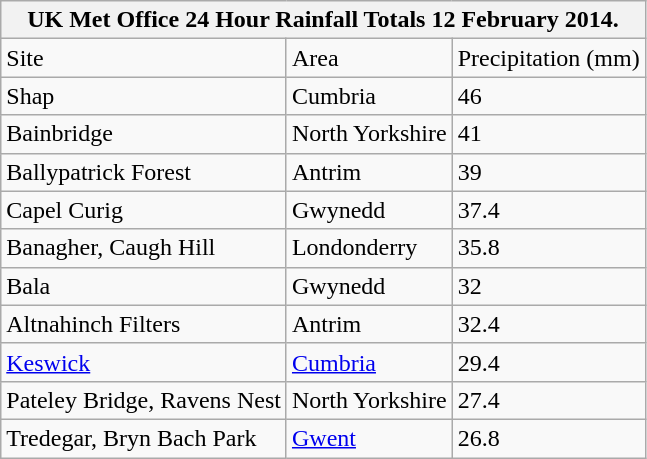<table class="wikitable collapsible collapsed">
<tr>
<th colspan="3">UK Met Office 24 Hour Rainfall Totals 12 February 2014.</th>
</tr>
<tr>
<td colspan="1">Site</td>
<td colspan="1">Area</td>
<td colspan="1">Precipitation (mm)</td>
</tr>
<tr>
<td>Shap</td>
<td>Cumbria</td>
<td>46</td>
</tr>
<tr>
<td>Bainbridge</td>
<td>North Yorkshire</td>
<td>41</td>
</tr>
<tr>
<td>Ballypatrick Forest</td>
<td>Antrim</td>
<td>39</td>
</tr>
<tr>
<td>Capel Curig</td>
<td>Gwynedd</td>
<td>37.4</td>
</tr>
<tr>
<td>Banagher, Caugh Hill</td>
<td>Londonderry</td>
<td>35.8</td>
</tr>
<tr>
<td>Bala</td>
<td>Gwynedd</td>
<td>32</td>
</tr>
<tr>
<td>Altnahinch Filters</td>
<td>Antrim</td>
<td>32.4</td>
</tr>
<tr>
<td><a href='#'>Keswick</a></td>
<td><a href='#'>Cumbria</a></td>
<td>29.4</td>
</tr>
<tr>
<td>Pateley Bridge, Ravens Nest</td>
<td>North Yorkshire</td>
<td>27.4</td>
</tr>
<tr>
<td>Tredegar, Bryn Bach Park</td>
<td><a href='#'>Gwent</a></td>
<td>26.8</td>
</tr>
</table>
